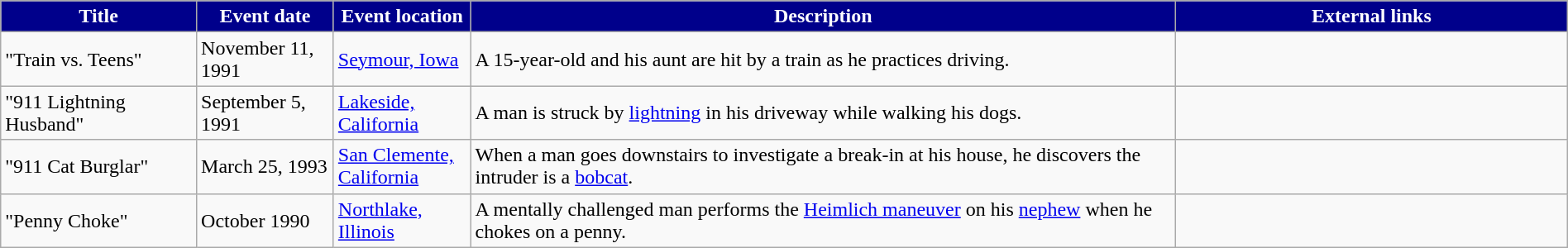<table class="wikitable" style="width: 100%;">
<tr>
<th style="background: #00008B; color: #FFFFFF; width: 10%;">Title</th>
<th style="background: #00008B; color: #FFFFFF; width: 7%;">Event date</th>
<th style="background: #00008B; color: #FFFFFF; width: 7%;">Event location</th>
<th style="background: #00008B; color: #FFFFFF; width: 36%;">Description</th>
<th style="background: #00008B; color: #FFFFFF; width: 20%;">External links</th>
</tr>
<tr>
<td>"Train vs. Teens"</td>
<td>November 11, 1991</td>
<td><a href='#'>Seymour, Iowa</a></td>
<td>A 15-year-old and his aunt are hit by a train as he practices driving.</td>
<td></td>
</tr>
<tr>
<td>"911 Lightning Husband"</td>
<td>September 5, 1991</td>
<td><a href='#'>Lakeside, California</a></td>
<td>A man is struck by <a href='#'>lightning</a> in his driveway while walking his dogs.</td>
<td></td>
</tr>
<tr>
<td>"911 Cat Burglar"</td>
<td>March 25, 1993</td>
<td><a href='#'>San Clemente, California</a></td>
<td>When a man goes downstairs to investigate a break-in at his house, he discovers the intruder is a <a href='#'>bobcat</a>.</td>
<td></td>
</tr>
<tr>
<td>"Penny Choke"</td>
<td>October 1990</td>
<td><a href='#'>Northlake, Illinois</a></td>
<td>A mentally challenged man performs the <a href='#'>Heimlich maneuver</a> on his <a href='#'>nephew</a> when he chokes on a penny.</td>
<td></td>
</tr>
</table>
